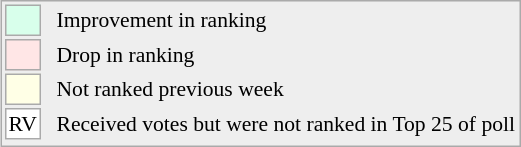<table style="float:right; font-size:90%; border:1px solid #aaa; white-space:nowrap; background:#eee;">
<tr>
<td style="background:#d8ffeb; width:20px; border:1px solid #aaa;"> </td>
<td rowspan=5> </td>
<td>Improvement in ranking</td>
</tr>
<tr>
<td style="background:#ffe6e6; width:20px; border:1px solid #aaa;"> </td>
<td>Drop in ranking</td>
</tr>
<tr>
<td style="background:#ffffe6; width:20px; border:1px solid #aaa;"> </td>
<td>Not ranked previous week</td>
</tr>
<tr>
<td style="text-align:center; width:20px; border:1px solid #aaa; background:white;">RV</td>
<td>Received votes but were not ranked in Top 25 of poll</td>
</tr>
<tr>
</tr>
</table>
